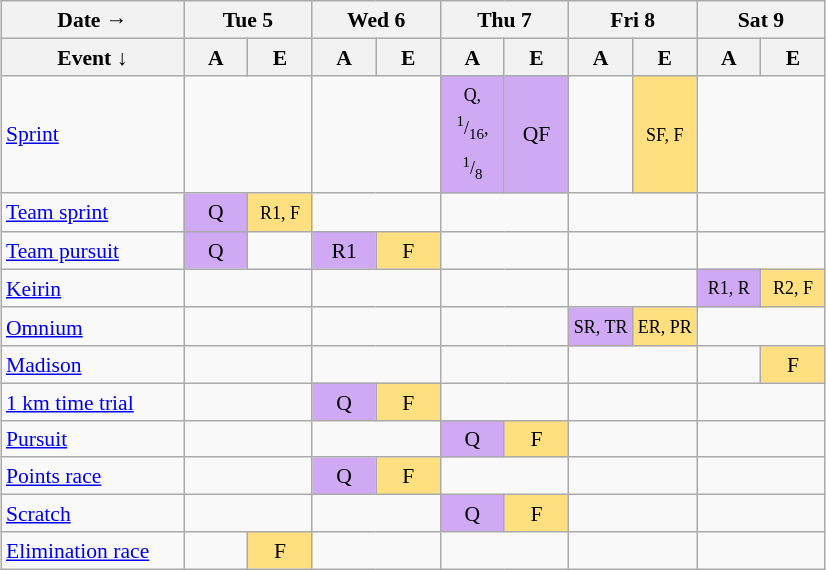<table class="wikitable" style="margin:0.5em auto; font-size:90%; line-height:1.25em;text-align:center;">
<tr>
<th>Date →</th>
<th colspan=2>Tue 5</th>
<th colspan=2>Wed 6</th>
<th colspan=2>Thu 7</th>
<th colspan=2>Fri 8</th>
<th colspan=2>Sat 9</th>
</tr>
<tr>
<th style="width:8em;">Event ↓</th>
<th style="width:2.5em;">A</th>
<th style="width:2.5em;">E</th>
<th style="width:2.5em;">A</th>
<th style="width:2.5em;">E</th>
<th style="width:2.5em;">A</th>
<th style="width:2.5em;">E</th>
<th style="width:2.5em;">A</th>
<th style="width:2.5em;">E</th>
<th style="width:2.5em;">A</th>
<th style="width:2.5em;">E</th>
</tr>
<tr>
<td align=left><a href='#'>Sprint</a></td>
<td colspan=2></td>
<td colspan=2></td>
<td bgcolor="#D0A9F5"><small>Q,<br><sup>1</sup>/<sub>16</sub>,<br><sup>1</sup>/<sub>8</sub></small></td>
<td bgcolor="#D0A9F5">QF</td>
<td></td>
<td bgcolor="#FFDF80"><small>SF, F</small></td>
<td colspan=2></td>
</tr>
<tr>
<td align=left><a href='#'>Team sprint</a></td>
<td bgcolor="#D0A9F5">Q</td>
<td bgcolor="#FFDF80"><small>R1, F</small></td>
<td colspan=2></td>
<td colspan=2></td>
<td colspan=2></td>
<td colspan=2></td>
</tr>
<tr>
<td align=left><a href='#'>Team pursuit</a></td>
<td bgcolor="#D0A9F5">Q</td>
<td></td>
<td bgcolor="#D0A9F5">R1</td>
<td bgcolor="#FFDF80">F</td>
<td colspan=2></td>
<td colspan=2></td>
<td colspan=2></td>
</tr>
<tr>
<td align=left><a href='#'>Keirin</a></td>
<td colspan=2></td>
<td colspan=2></td>
<td colspan=2></td>
<td colspan="2"></td>
<td bgcolor="#D0A9F5"><small>R1, R</small></td>
<td bgcolor="#FFDF80"><small>R2, F</small></td>
</tr>
<tr>
<td align=left><a href='#'>Omnium</a></td>
<td colspan=2></td>
<td colspan=2></td>
<td colspan=2></td>
<td bgcolor="#D0A9F5"><small>SR, TR</small></td>
<td bgcolor="#FFDF80"><small>ER, PR</small></td>
<td colspan=2></td>
</tr>
<tr>
<td align=left><a href='#'>Madison</a></td>
<td colspan=2></td>
<td colspan=2></td>
<td colspan=2></td>
<td colspan=2></td>
<td></td>
<td bgcolor="#FFDF80">F</td>
</tr>
<tr>
<td align=left><a href='#'>1 km time trial</a></td>
<td colspan=2></td>
<td bgcolor="#D0A9F5">Q</td>
<td bgcolor="#FFDF80">F</td>
<td colspan=2></td>
<td colspan=2></td>
<td colspan=2></td>
</tr>
<tr>
<td align=left><a href='#'>Pursuit</a></td>
<td colspan=2></td>
<td colspan=2></td>
<td bgcolor="#D0A9F5">Q</td>
<td bgcolor="#FFDF80">F</td>
<td colspan=2></td>
<td colspan=2></td>
</tr>
<tr>
<td align=left><a href='#'>Points race</a></td>
<td colspan=2></td>
<td bgcolor="#D0A9F5">Q</td>
<td bgcolor="#FFDF80">F</td>
<td colspan=2></td>
<td colspan=2></td>
<td colspan=2></td>
</tr>
<tr>
<td align=left><a href='#'>Scratch</a></td>
<td colspan=2></td>
<td colspan=2></td>
<td bgcolor="#D0A9F5">Q</td>
<td bgcolor="#FFDF80">F</td>
<td colspan=2></td>
<td colspan=2></td>
</tr>
<tr>
<td align=left><a href='#'>Elimination race</a></td>
<td></td>
<td bgcolor="#FFDF80">F</td>
<td colspan=2></td>
<td colspan=2></td>
<td colspan=2></td>
<td colspan=2></td>
</tr>
</table>
